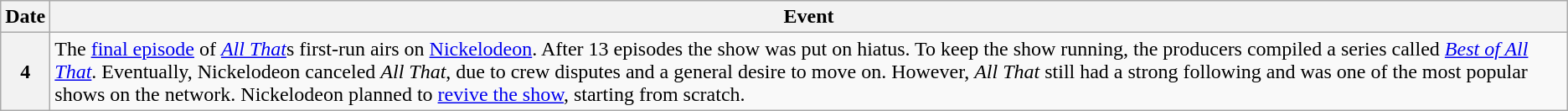<table class="wikitable">
<tr>
<th>Date</th>
<th>Event</th>
</tr>
<tr>
<th>4</th>
<td>The <a href='#'>final episode</a> of <em><a href='#'>All That</a></em>s first-run airs on <a href='#'>Nickelodeon</a>. After 13 episodes the show was put on hiatus. To keep the show running, the producers compiled a series called <em><a href='#'>Best of All That</a></em>. Eventually, Nickelodeon canceled <em>All That</em>, due to crew disputes and a general desire to move on. However, <em>All That</em> still had a strong following and was one of the most popular shows on the network. Nickelodeon planned to <a href='#'>revive the show</a>, starting from scratch.</td>
</tr>
</table>
